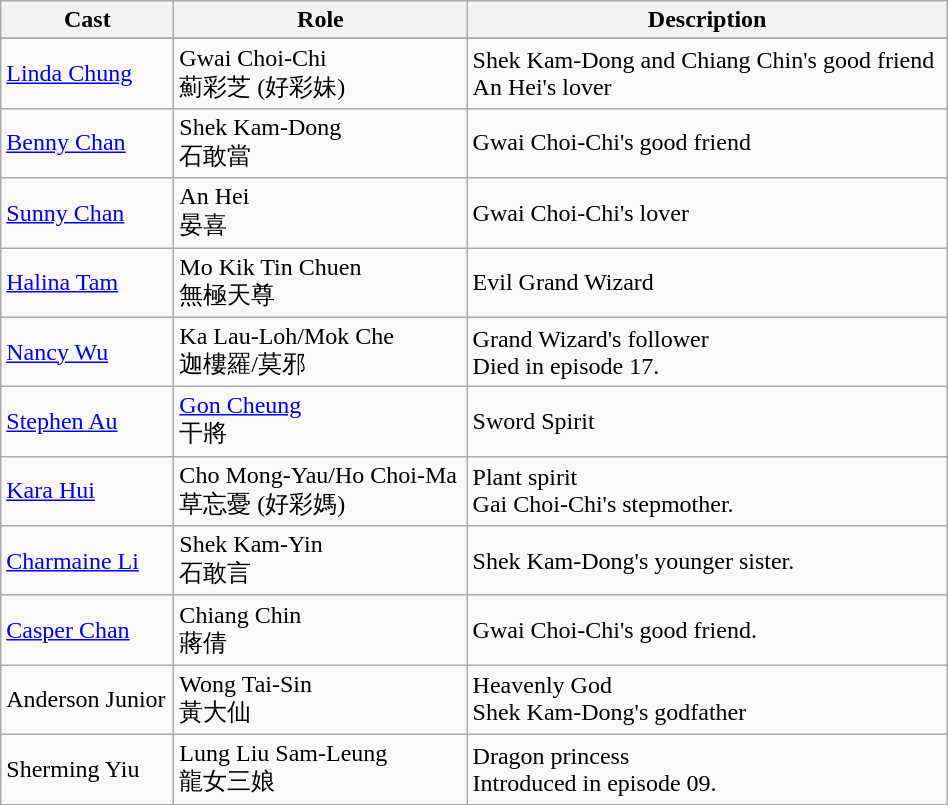<table class="wikitable" width="50%">
<tr>
<th>Cast</th>
<th>Role</th>
<th>Description</th>
</tr>
<tr>
</tr>
<tr>
<td><a href='#'>Linda Chung</a></td>
<td>Gwai Choi-Chi<br>薊彩芝 (好彩妹)</td>
<td>Shek Kam-Dong and Chiang Chin's good friend<br>An Hei's lover</td>
</tr>
<tr>
<td><a href='#'>Benny Chan</a></td>
<td>Shek Kam-Dong<br>石敢當</td>
<td>Gwai Choi-Chi's good friend</td>
</tr>
<tr>
<td><a href='#'>Sunny Chan</a></td>
<td>An Hei<br>晏喜</td>
<td>Gwai Choi-Chi's lover</td>
</tr>
<tr>
<td><a href='#'>Halina Tam</a></td>
<td>Mo Kik Tin Chuen<br>無極天尊</td>
<td>Evil Grand Wizard</td>
</tr>
<tr>
<td><a href='#'>Nancy Wu</a></td>
<td>Ka Lau-Loh/Mok Che<br>迦樓羅/莫邪</td>
<td>Grand Wizard's follower<br>Died in episode 17.</td>
</tr>
<tr>
<td><a href='#'>Stephen Au</a></td>
<td><a href='#'>Gon Cheung</a><br>干將</td>
<td>Sword Spirit</td>
</tr>
<tr>
<td><a href='#'>Kara Hui</a></td>
<td>Cho Mong-Yau/Ho Choi-Ma<br>草忘憂 (好彩媽)</td>
<td>Plant spirit<br>Gai Choi-Chi's stepmother.</td>
</tr>
<tr>
<td><a href='#'>Charmaine Li</a></td>
<td>Shek Kam-Yin<br>石敢言</td>
<td>Shek Kam-Dong's younger sister.</td>
</tr>
<tr>
<td><a href='#'>Casper Chan</a></td>
<td>Chiang Chin <br> 蔣倩</td>
<td>Gwai Choi-Chi's good friend.</td>
</tr>
<tr>
<td>Anderson Junior</td>
<td>Wong Tai-Sin <br> 黃大仙</td>
<td>Heavenly God<br>Shek Kam-Dong's godfather</td>
</tr>
<tr>
<td>Sherming Yiu</td>
<td>Lung Liu Sam-Leung <br> 龍女三娘</td>
<td>Dragon princess<br>Introduced in episode 09.</td>
</tr>
</table>
